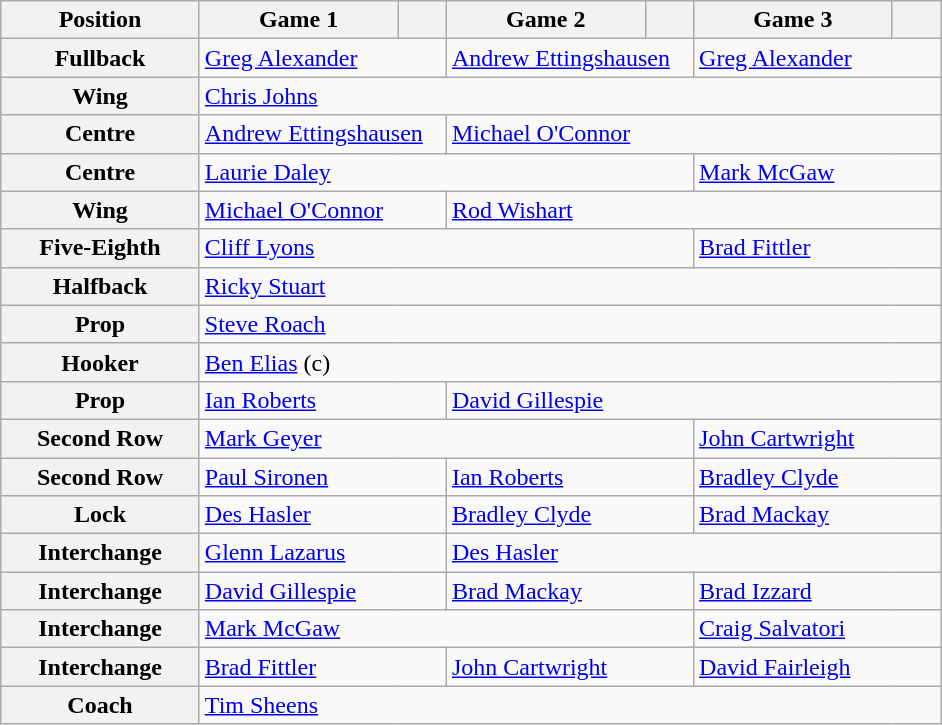<table class="wikitable">
<tr>
<th style="width:125px;">Position</th>
<th style="width:125px;">Game 1</th>
<th style="width:25px;"></th>
<th style="width:125px;">Game 2</th>
<th style="width:25px;"></th>
<th style="width:125px;">Game 3</th>
<th style="width:25px;"></th>
</tr>
<tr>
<th>Fullback</th>
<td colspan="2"> <a href='#'>Greg Alexander</a></td>
<td colspan="2"> <a href='#'>Andrew Ettingshausen</a></td>
<td colspan="2"> <a href='#'>Greg Alexander</a></td>
</tr>
<tr>
<th>Wing</th>
<td colspan="6"> <a href='#'>Chris Johns</a></td>
</tr>
<tr>
<th>Centre</th>
<td colspan="2"> <a href='#'>Andrew Ettingshausen</a></td>
<td colspan="4"> <a href='#'>Michael O'Connor</a></td>
</tr>
<tr>
<th>Centre</th>
<td colspan="4"> <a href='#'>Laurie Daley</a></td>
<td colspan="2"> <a href='#'>Mark McGaw</a></td>
</tr>
<tr>
<th>Wing</th>
<td colspan="2"> <a href='#'>Michael O'Connor</a></td>
<td colspan="4"> <a href='#'>Rod Wishart</a></td>
</tr>
<tr>
<th>Five-Eighth</th>
<td colspan="4"> <a href='#'>Cliff Lyons</a></td>
<td colspan="2"> <a href='#'>Brad Fittler</a></td>
</tr>
<tr>
<th>Halfback</th>
<td colspan="6"> <a href='#'>Ricky Stuart</a></td>
</tr>
<tr>
<th>Prop</th>
<td colspan="6"> <a href='#'>Steve Roach</a></td>
</tr>
<tr>
<th>Hooker</th>
<td colspan="6"> <a href='#'>Ben Elias</a> (c)</td>
</tr>
<tr>
<th>Prop</th>
<td colspan="2"> <a href='#'>Ian Roberts</a></td>
<td colspan="4"> <a href='#'>David Gillespie</a></td>
</tr>
<tr>
<th>Second Row</th>
<td colspan="4"> <a href='#'>Mark Geyer</a></td>
<td colspan="2"> <a href='#'>John Cartwright</a></td>
</tr>
<tr>
<th>Second Row</th>
<td colspan="2"> <a href='#'>Paul Sironen</a></td>
<td colspan="2"> <a href='#'>Ian Roberts</a></td>
<td colspan="2"> <a href='#'>Bradley Clyde</a></td>
</tr>
<tr>
<th>Lock</th>
<td colspan="2"> <a href='#'>Des Hasler</a></td>
<td colspan="2"> <a href='#'>Bradley Clyde</a></td>
<td colspan="2"> <a href='#'>Brad Mackay</a></td>
</tr>
<tr>
<th>Interchange</th>
<td colspan="2"> <a href='#'>Glenn Lazarus</a></td>
<td colspan="4"> <a href='#'>Des Hasler</a></td>
</tr>
<tr>
<th>Interchange</th>
<td colspan="2"> <a href='#'>David Gillespie</a></td>
<td colspan="2"> <a href='#'>Brad Mackay</a></td>
<td colspan="2"> <a href='#'>Brad Izzard</a></td>
</tr>
<tr>
<th>Interchange</th>
<td colspan="4"> <a href='#'>Mark McGaw</a></td>
<td colspan="2"> <a href='#'>Craig Salvatori</a></td>
</tr>
<tr>
<th>Interchange</th>
<td colspan="2"> <a href='#'>Brad Fittler</a></td>
<td colspan="2"> <a href='#'>John Cartwright</a></td>
<td colspan="2"> <a href='#'>David Fairleigh</a></td>
</tr>
<tr>
<th>Coach</th>
<td colspan="6"> <a href='#'>Tim Sheens</a></td>
</tr>
</table>
